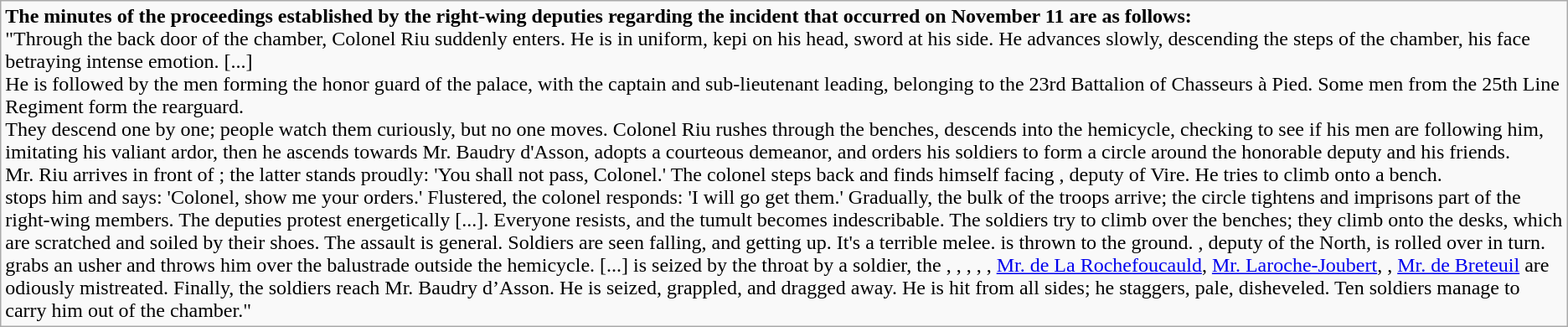<table class="wikitable">
<tr>
<td><strong>The minutes of the proceedings established by the right-wing deputies regarding the incident that occurred on November 11 are as follows:</strong><br>"Through the back door of the chamber, Colonel Riu suddenly enters. He is in uniform, kepi on his head, sword at his side. He advances slowly, descending the steps of the chamber, his face betraying intense emotion. [...]<br>He is followed by the men forming the honor guard of the palace, with the captain and sub-lieutenant leading, belonging to the 23rd Battalion of Chasseurs à Pied. Some men from the 25th Line Regiment form the rearguard.<br>They descend one by one; people watch them curiously, but no one moves. Colonel Riu rushes through the benches, descends into the hemicycle, checking to see if his men are following him, imitating his valiant ardor, then he ascends towards Mr. Baudry d'Asson, adopts a courteous demeanor, and orders his soldiers to form a circle around the honorable deputy and his friends.<br>Mr. Riu arrives in front of ; the latter stands proudly: 'You shall not pass, Colonel.' The colonel steps back and finds himself facing , deputy of Vire. He tries to climb onto a bench.<br> stops him and says: 'Colonel, show me your orders.' Flustered, the colonel responds: 'I will go get them.' Gradually, the bulk of the troops arrive; the circle tightens and imprisons part of the right-wing members. The deputies protest energetically [...]. Everyone resists, and the tumult becomes indescribable. The soldiers try to climb over the benches; they climb onto the desks, which are scratched and soiled by their shoes. The assault is general. Soldiers are seen falling, and getting up. It's a terrible melee.  is thrown to the ground. , deputy of the North, is rolled over in turn.  grabs an usher and throws him over the balustrade outside the hemicycle. [...]  is seized by the throat by a soldier, the , , , , , <a href='#'>Mr. de La Rochefoucauld</a>, <a href='#'>Mr. Laroche-Joubert</a>, , <a href='#'>Mr. de Breteuil</a> are odiously mistreated. Finally, the soldiers reach Mr. Baudry d’Asson. He is seized, grappled, and dragged away. He is hit from all sides; he staggers, pale, disheveled. Ten soldiers manage to carry him out of the chamber."</td>
</tr>
</table>
